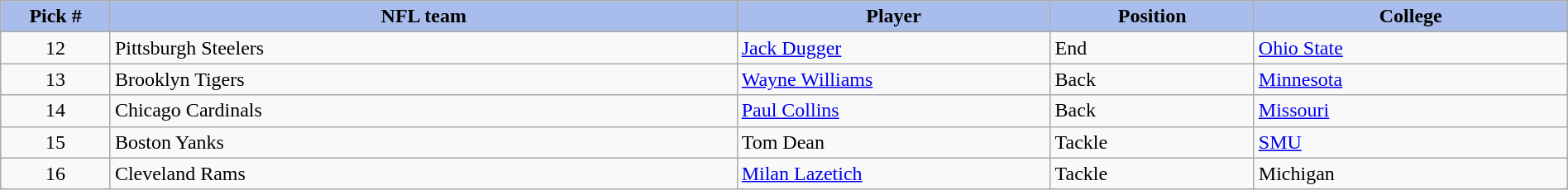<table class="wikitable sortable sortable" style="width: 100%">
<tr>
<th style="background:#A8BDEC;" width=7%>Pick #</th>
<th width=40% style="background:#A8BDEC;">NFL team</th>
<th width=20% style="background:#A8BDEC;">Player</th>
<th width=13% style="background:#A8BDEC;">Position</th>
<th style="background:#A8BDEC;">College</th>
</tr>
<tr>
<td align=center>12</td>
<td>Pittsburgh Steelers</td>
<td><a href='#'>Jack Dugger</a></td>
<td>End</td>
<td><a href='#'>Ohio State</a></td>
</tr>
<tr>
<td align=center>13</td>
<td>Brooklyn Tigers</td>
<td><a href='#'>Wayne Williams</a></td>
<td>Back</td>
<td><a href='#'>Minnesota</a></td>
</tr>
<tr>
<td align=center>14</td>
<td>Chicago Cardinals</td>
<td><a href='#'>Paul Collins</a></td>
<td>Back</td>
<td><a href='#'>Missouri</a></td>
</tr>
<tr>
<td align=center>15</td>
<td>Boston Yanks</td>
<td>Tom Dean</td>
<td>Tackle</td>
<td><a href='#'>SMU</a></td>
</tr>
<tr>
<td align=center>16</td>
<td>Cleveland Rams</td>
<td><a href='#'>Milan Lazetich</a></td>
<td>Tackle</td>
<td>Michigan</td>
</tr>
</table>
